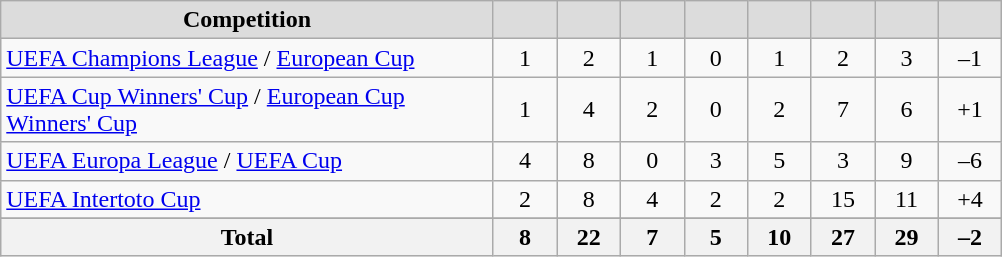<table class="wikitable" style="text-align: center;">
<tr>
<th width="321" style="background:#DCDCDC"style="background:#23308A;color:white;border:1px solid white">Competition</th>
<th width="35" style="background:#DCDCDC" style="background:#23308A;color:white;border:1px solid white"></th>
<th width="35" style="background:#DCDCDC" style="background:#23308A;color:white;border:1px solid white"></th>
<th width="35" style="background:#DCDCDC" style="background:#23308A;color:white;border:1px solid white"></th>
<th width="35" style="background:#DCDCDC" style="background:#23308A;color:white;border:1px solid white"></th>
<th width="35" style="background:#DCDCDC" style="background:#23308A;color:white;border:1px solid white"></th>
<th width="35" style="background:#DCDCDC" style="background:#23308A;color:white;border:1px solid white"></th>
<th width="35" style="background:#DCDCDC" style="background:#23308A;color:white;border:1px solid white"></th>
<th width="35" style="background:#DCDCDC" style="background:#23308A;color:white;border:1px solid white"></th>
</tr>
<tr>
<td align=left><a href='#'>UEFA Champions League</a> / <a href='#'>European Cup</a></td>
<td>1</td>
<td>2</td>
<td>1</td>
<td>0</td>
<td>1</td>
<td>2</td>
<td>3</td>
<td>–1</td>
</tr>
<tr>
<td align=left><a href='#'>UEFA Cup Winners' Cup</a> / <a href='#'>European Cup Winners' Cup</a> </td>
<td>1</td>
<td>4</td>
<td>2</td>
<td>0</td>
<td>2</td>
<td>7</td>
<td>6</td>
<td>+1</td>
</tr>
<tr>
<td align=left><a href='#'>UEFA Europa League</a> / <a href='#'>UEFA Cup</a></td>
<td>4</td>
<td>8</td>
<td>0</td>
<td>3</td>
<td>5</td>
<td>3</td>
<td>9</td>
<td>–6</td>
</tr>
<tr>
<td align=left><a href='#'>UEFA Intertoto Cup</a></td>
<td>2</td>
<td>8</td>
<td>4</td>
<td>2</td>
<td>2</td>
<td>15</td>
<td>11</td>
<td>+4</td>
</tr>
<tr>
</tr>
<tr class="sortbottom">
<th>Total</th>
<th>8</th>
<th>22</th>
<th>7</th>
<th>5</th>
<th>10</th>
<th>27</th>
<th>29</th>
<th>–2</th>
</tr>
</table>
